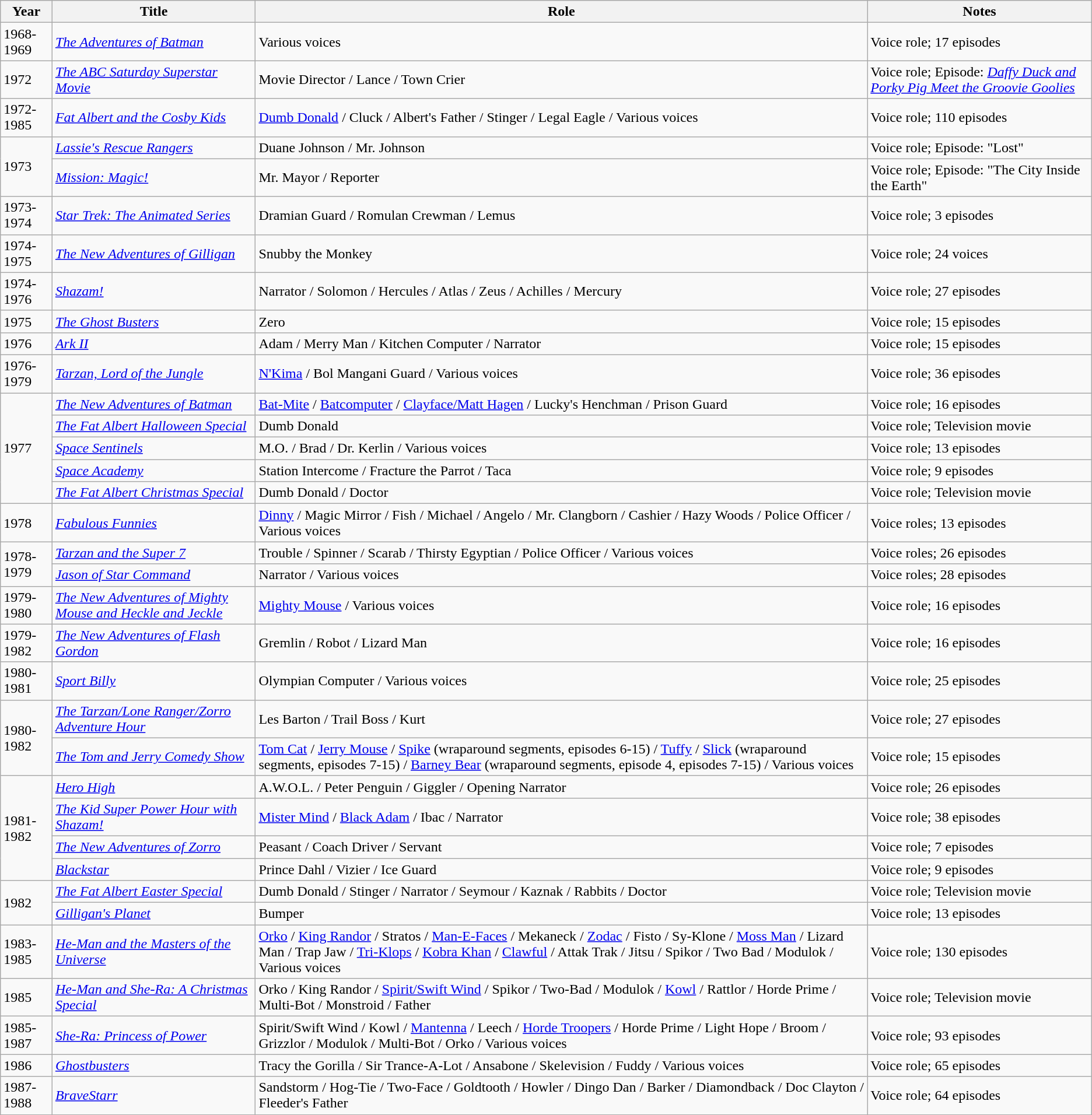<table class="wikitable">
<tr>
<th>Year</th>
<th>Title</th>
<th>Role</th>
<th>Notes</th>
</tr>
<tr>
<td>1968-1969</td>
<td><em><a href='#'>The Adventures of Batman</a></em></td>
<td>Various voices</td>
<td>Voice role; 17 episodes</td>
</tr>
<tr>
<td>1972</td>
<td><em><a href='#'>The ABC Saturday Superstar Movie</a></em></td>
<td>Movie Director / Lance / Town Crier</td>
<td>Voice role; Episode: <em><a href='#'>Daffy Duck and Porky Pig Meet the Groovie Goolies</a></em></td>
</tr>
<tr>
<td>1972-1985</td>
<td><em><a href='#'>Fat Albert and the Cosby Kids</a></em></td>
<td><a href='#'>Dumb Donald</a> / Cluck / Albert's Father / Stinger / Legal Eagle / Various voices</td>
<td>Voice role; 110 episodes</td>
</tr>
<tr>
<td rowspan="2">1973</td>
<td><em><a href='#'>Lassie's Rescue Rangers</a></em></td>
<td>Duane Johnson / Mr. Johnson</td>
<td>Voice role; Episode: "Lost"</td>
</tr>
<tr>
<td><em><a href='#'>Mission: Magic!</a></em></td>
<td>Mr. Mayor / Reporter</td>
<td>Voice role; Episode: "The City Inside the Earth"</td>
</tr>
<tr>
<td>1973-1974</td>
<td><em><a href='#'>Star Trek: The Animated Series</a></em></td>
<td>Dramian Guard / Romulan Crewman / Lemus</td>
<td>Voice role; 3 episodes</td>
</tr>
<tr>
<td>1974-1975</td>
<td><em><a href='#'>The New Adventures of Gilligan</a></em></td>
<td>Snubby the Monkey</td>
<td>Voice role; 24 voices</td>
</tr>
<tr>
<td>1974-1976</td>
<td><em><a href='#'>Shazam!</a></em></td>
<td>Narrator / Solomon / Hercules / Atlas / Zeus / Achilles / Mercury</td>
<td>Voice role; 27 episodes</td>
</tr>
<tr>
<td>1975</td>
<td><em><a href='#'>The Ghost Busters</a></em></td>
<td>Zero</td>
<td>Voice role; 15 episodes</td>
</tr>
<tr>
<td>1976</td>
<td><em><a href='#'>Ark II</a></em></td>
<td>Adam / Merry Man / Kitchen Computer / Narrator</td>
<td>Voice role; 15 episodes</td>
</tr>
<tr>
<td>1976-1979</td>
<td><em><a href='#'>Tarzan, Lord of the Jungle</a></em></td>
<td><a href='#'>N'Kima</a> / Bol Mangani Guard / Various voices</td>
<td>Voice role; 36 episodes</td>
</tr>
<tr>
<td rowspan="5">1977</td>
<td><em><a href='#'>The New Adventures of Batman</a></em></td>
<td><a href='#'>Bat-Mite</a> / <a href='#'>Batcomputer</a> / <a href='#'>Clayface/Matt Hagen</a> / Lucky's Henchman / Prison Guard</td>
<td>Voice role; 16 episodes</td>
</tr>
<tr>
<td><em><a href='#'>The Fat Albert Halloween Special</a></em></td>
<td>Dumb Donald</td>
<td>Voice role; Television movie</td>
</tr>
<tr>
<td><em><a href='#'>Space Sentinels</a></em></td>
<td>M.O. / Brad / Dr. Kerlin / Various voices</td>
<td>Voice role; 13 episodes</td>
</tr>
<tr>
<td><em><a href='#'>Space Academy</a></em></td>
<td>Station Intercome / Fracture the Parrot / Taca</td>
<td>Voice role; 9 episodes</td>
</tr>
<tr>
<td><em><a href='#'>The Fat Albert Christmas Special</a></em></td>
<td>Dumb Donald / Doctor</td>
<td>Voice role; Television movie</td>
</tr>
<tr>
<td>1978</td>
<td><em><a href='#'>Fabulous Funnies</a></em></td>
<td><a href='#'>Dinny</a> / Magic Mirror / Fish / Michael / Angelo / Mr. Clangborn / Cashier / Hazy Woods / Police Officer / Various voices</td>
<td>Voice roles; 13 episodes</td>
</tr>
<tr>
<td rowspan="2">1978-1979</td>
<td><em><a href='#'>Tarzan and the Super 7</a></em></td>
<td>Trouble / Spinner / Scarab / Thirsty Egyptian / Police Officer / Various voices</td>
<td>Voice roles; 26 episodes</td>
</tr>
<tr>
<td><em><a href='#'>Jason of Star Command</a></em></td>
<td>Narrator / Various voices</td>
<td>Voice roles; 28 episodes</td>
</tr>
<tr>
<td>1979-1980</td>
<td><em><a href='#'>The New Adventures of Mighty Mouse and Heckle and Jeckle</a></em></td>
<td><a href='#'>Mighty Mouse</a> / Various voices</td>
<td>Voice role; 16 episodes</td>
</tr>
<tr>
<td>1979-1982</td>
<td><em><a href='#'>The New Adventures of Flash Gordon</a></em></td>
<td>Gremlin / Robot / Lizard Man</td>
<td>Voice role; 16 episodes</td>
</tr>
<tr>
<td>1980-1981</td>
<td><em><a href='#'>Sport Billy</a></em></td>
<td>Olympian Computer / Various voices</td>
<td>Voice role; 25 episodes</td>
</tr>
<tr>
<td rowspan="2">1980-1982</td>
<td><em><a href='#'>The Tarzan/Lone Ranger/Zorro Adventure Hour</a></em></td>
<td>Les Barton / Trail Boss / Kurt</td>
<td>Voice role; 27 episodes</td>
</tr>
<tr>
<td><em><a href='#'>The Tom and Jerry Comedy Show</a></em></td>
<td><a href='#'>Tom Cat</a> / <a href='#'>Jerry Mouse</a> / <a href='#'>Spike</a> (wraparound segments, episodes 6-15) / <a href='#'>Tuffy</a> / <a href='#'>Slick</a> (wraparound segments, episodes 7-15) / <a href='#'>Barney Bear</a> (wraparound segments, episode 4, episodes 7-15) / Various voices</td>
<td>Voice role; 15 episodes</td>
</tr>
<tr>
<td rowspan="4">1981-1982</td>
<td><em><a href='#'>Hero High</a></em></td>
<td>A.W.O.L. / Peter Penguin / Giggler / Opening Narrator</td>
<td>Voice role; 26 episodes</td>
</tr>
<tr>
<td><em><a href='#'>The Kid Super Power Hour with Shazam!</a></em></td>
<td><a href='#'>Mister Mind</a> / <a href='#'>Black Adam</a> / Ibac / Narrator</td>
<td>Voice role; 38 episodes</td>
</tr>
<tr>
<td><em><a href='#'>The New Adventures of Zorro</a></em></td>
<td>Peasant / Coach Driver / Servant</td>
<td>Voice role; 7 episodes</td>
</tr>
<tr>
<td><em><a href='#'>Blackstar</a></em></td>
<td>Prince Dahl / Vizier / Ice Guard</td>
<td>Voice role; 9 episodes</td>
</tr>
<tr>
<td rowspan="2">1982</td>
<td><em><a href='#'>The Fat Albert Easter Special</a></em></td>
<td>Dumb Donald / Stinger / Narrator / Seymour / Kaznak / Rabbits / Doctor</td>
<td>Voice role; Television movie</td>
</tr>
<tr>
<td><em><a href='#'>Gilligan's Planet</a></em></td>
<td>Bumper</td>
<td>Voice role; 13 episodes</td>
</tr>
<tr>
<td>1983-1985</td>
<td><em><a href='#'>He-Man and the Masters of the Universe</a></em></td>
<td><a href='#'>Orko</a> / <a href='#'>King Randor</a> / Stratos / <a href='#'>Man-E-Faces</a> / Mekaneck / <a href='#'>Zodac</a> / Fisto / Sy-Klone / <a href='#'>Moss Man</a> / Lizard Man / Trap Jaw / <a href='#'>Tri-Klops</a> / <a href='#'>Kobra Khan</a> / <a href='#'>Clawful</a> / Attak Trak / Jitsu / Spikor / Two Bad / Modulok / Various voices</td>
<td>Voice role; 130 episodes</td>
</tr>
<tr>
<td>1985</td>
<td><em><a href='#'>He-Man and She-Ra: A Christmas Special</a></em></td>
<td>Orko / King Randor / <a href='#'>Spirit/Swift Wind</a> / Spikor / Two-Bad / Modulok / <a href='#'>Kowl</a> / Rattlor / Horde Prime / Multi-Bot / Monstroid / Father</td>
<td>Voice role; Television movie</td>
</tr>
<tr>
<td>1985-1987</td>
<td><em><a href='#'>She-Ra: Princess of Power</a></em></td>
<td>Spirit/Swift Wind / Kowl / <a href='#'>Mantenna</a> / Leech / <a href='#'>Horde Troopers</a> / Horde Prime / Light Hope / Broom / Grizzlor / Modulok / Multi-Bot / Orko / Various voices</td>
<td>Voice role; 93 episodes</td>
</tr>
<tr>
<td>1986</td>
<td><em><a href='#'>Ghostbusters</a></em></td>
<td>Tracy the Gorilla / Sir Trance-A-Lot / Ansabone / Skelevision / Fuddy / Various voices</td>
<td>Voice role; 65 episodes</td>
</tr>
<tr>
<td>1987-1988</td>
<td><em><a href='#'>BraveStarr</a></em></td>
<td>Sandstorm / Hog-Tie / Two-Face / Goldtooth / Howler / Dingo Dan / Barker / Diamondback / Doc Clayton / Fleeder's Father</td>
<td>Voice role; 64 episodes</td>
</tr>
</table>
